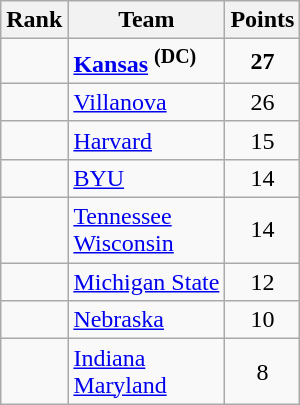<table class="wikitable sortable" style="text-align:center">
<tr>
<th>Rank</th>
<th>Team</th>
<th>Points</th>
</tr>
<tr>
<td></td>
<td align="left"><strong><a href='#'>Kansas</a></strong> <sup><strong>(DC)</strong></sup></td>
<td><strong>27</strong></td>
</tr>
<tr>
<td></td>
<td align="left"><a href='#'>Villanova</a></td>
<td>26</td>
</tr>
<tr>
<td></td>
<td align="left"><a href='#'>Harvard</a></td>
<td>15</td>
</tr>
<tr>
<td></td>
<td align="left"><a href='#'>BYU</a></td>
<td>14</td>
</tr>
<tr>
<td></td>
<td align="left"><a href='#'>Tennessee</a><br><a href='#'>Wisconsin</a></td>
<td>14</td>
</tr>
<tr>
<td></td>
<td align="left"><a href='#'>Michigan State</a></td>
<td>12</td>
</tr>
<tr>
<td></td>
<td align="left"><a href='#'>Nebraska</a></td>
<td>10</td>
</tr>
<tr>
<td></td>
<td align="left"><a href='#'>Indiana</a><br><a href='#'>Maryland</a></td>
<td>8</td>
</tr>
</table>
